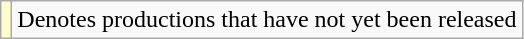<table class="wikitable">
<tr>
<td style="background:#FFFFCC;"></td>
<td>Denotes productions that have not yet been released</td>
</tr>
</table>
